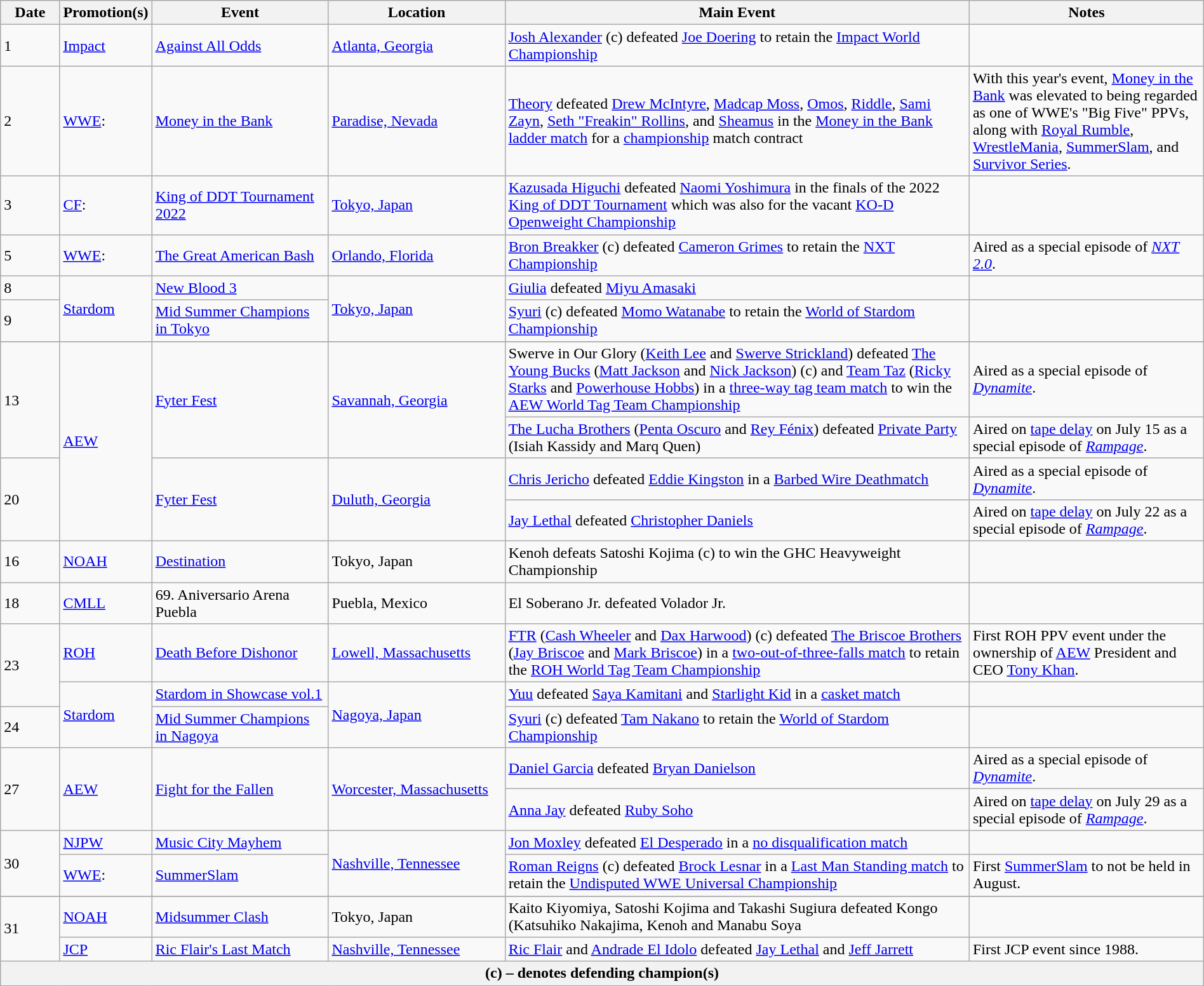<table class="wikitable" style="width:100%;">
<tr>
<th width="5%">Date</th>
<th width="5%">Promotion(s)</th>
<th style="width:15%;">Event</th>
<th style="width:15%;">Location</th>
<th style="width:40%;">Main Event</th>
<th style="width:20%;">Notes</th>
</tr>
<tr>
<td>1</td>
<td><a href='#'>Impact</a></td>
<td><a href='#'>Against All Odds</a></td>
<td><a href='#'>Atlanta, Georgia</a></td>
<td><a href='#'>Josh Alexander</a> (c) defeated <a href='#'>Joe Doering</a> to retain the <a href='#'>Impact World Championship</a></td>
<td></td>
</tr>
<tr>
<td>2</td>
<td><a href='#'>WWE</a>:</td>
<td><a href='#'>Money in the Bank</a></td>
<td><a href='#'>Paradise, Nevada</a></td>
<td><a href='#'>Theory</a> defeated <a href='#'>Drew McIntyre</a>, <a href='#'>Madcap Moss</a>, <a href='#'>Omos</a>, <a href='#'>Riddle</a>, <a href='#'>Sami Zayn</a>, <a href='#'>Seth "Freakin" Rollins</a>, and <a href='#'>Sheamus</a> in the <a href='#'>Money in the Bank ladder match</a> for a <a href='#'>championship</a> match contract</td>
<td>With this year's event, <a href='#'>Money in the Bank</a> was elevated to being regarded as one of WWE's "Big Five" PPVs, along with <a href='#'>Royal Rumble</a>, <a href='#'>WrestleMania</a>, <a href='#'>SummerSlam</a>, and <a href='#'>Survivor Series</a>.</td>
</tr>
<tr>
<td>3</td>
<td><a href='#'>CF</a>:</td>
<td><a href='#'>King of DDT Tournament 2022</a><br></td>
<td><a href='#'>Tokyo, Japan</a></td>
<td><a href='#'>Kazusada Higuchi</a> defeated <a href='#'>Naomi Yoshimura</a> in the finals of the 2022 <a href='#'>King of DDT Tournament</a> which was also for the vacant <a href='#'>KO-D Openweight Championship</a></td>
<td></td>
</tr>
<tr>
<td>5</td>
<td><a href='#'>WWE</a>:</td>
<td><a href='#'>The Great American Bash</a></td>
<td><a href='#'>Orlando, Florida</a></td>
<td><a href='#'>Bron Breakker</a> (c) defeated <a href='#'>Cameron Grimes</a> to retain the <a href='#'>NXT Championship</a></td>
<td>Aired as a special episode of <em><a href='#'>NXT 2.0</a></em>.</td>
</tr>
<tr>
<td>8</td>
<td rowspan=2><a href='#'>Stardom</a></td>
<td><a href='#'>New Blood 3</a></td>
<td rowspan=2><a href='#'>Tokyo, Japan</a></td>
<td><a href='#'>Giulia</a> defeated <a href='#'>Miyu Amasaki</a></td>
<td></td>
</tr>
<tr>
<td>9</td>
<td><a href='#'>Mid Summer Champions in Tokyo</a></td>
<td><a href='#'>Syuri</a> (c) defeated <a href='#'>Momo Watanabe</a> to retain the <a href='#'>World of Stardom Championship</a></td>
<td></td>
</tr>
<tr>
</tr>
<tr>
<td rowspan=2>13</td>
<td rowspan=4><a href='#'>AEW</a></td>
<td rowspan=2><a href='#'>Fyter Fest</a><br></td>
<td rowspan=2><a href='#'>Savannah, Georgia</a></td>
<td>Swerve in Our Glory (<a href='#'>Keith Lee</a> and <a href='#'>Swerve Strickland</a>) defeated <a href='#'>The Young Bucks</a> (<a href='#'>Matt Jackson</a> and <a href='#'>Nick Jackson</a>) (c) and <a href='#'>Team Taz</a> (<a href='#'>Ricky Starks</a> and <a href='#'>Powerhouse Hobbs</a>) in a <a href='#'>three-way tag team match</a> to win the <a href='#'>AEW World Tag Team Championship</a></td>
<td>Aired as a special episode of <em><a href='#'>Dynamite</a></em>.</td>
</tr>
<tr>
<td><a href='#'>The Lucha Brothers</a> (<a href='#'>Penta Oscuro</a> and <a href='#'>Rey Fénix</a>) defeated <a href='#'>Private Party</a> (Isiah Kassidy and Marq Quen)</td>
<td>Aired on <a href='#'>tape delay</a> on July 15 as a special episode of <em><a href='#'>Rampage</a></em>.</td>
</tr>
<tr>
<td rowspan=2>20</td>
<td rowspan=2><a href='#'>Fyter Fest</a><br></td>
<td rowspan=2><a href='#'>Duluth, Georgia</a></td>
<td><a href='#'>Chris Jericho</a> defeated <a href='#'>Eddie Kingston</a> in a <a href='#'>Barbed Wire Deathmatch</a><br></td>
<td>Aired as a special episode of <em><a href='#'>Dynamite</a></em>.</td>
</tr>
<tr>
<td><a href='#'>Jay Lethal</a> defeated <a href='#'>Christopher Daniels</a></td>
<td>Aired on <a href='#'>tape delay</a> on July 22 as a special episode of <em><a href='#'>Rampage</a></em>.</td>
</tr>
<tr>
<td>16</td>
<td><a href='#'>NOAH</a></td>
<td><a href='#'>Destination</a></td>
<td>Tokyo, Japan</td>
<td>Kenoh defeats Satoshi Kojima (c) to win the GHC Heavyweight Championship</td>
<td></td>
</tr>
<tr>
<td>18</td>
<td><a href='#'>CMLL</a></td>
<td>69. Aniversario Arena Puebla</td>
<td>Puebla, Mexico</td>
<td>El Soberano Jr. defeated Volador Jr.</td>
<td></td>
</tr>
<tr>
<td rowspan=2>23</td>
<td><a href='#'>ROH</a></td>
<td><a href='#'>Death Before Dishonor</a></td>
<td><a href='#'>Lowell, Massachusetts</a></td>
<td><a href='#'>FTR</a> (<a href='#'>Cash Wheeler</a> and <a href='#'>Dax Harwood</a>) (c) defeated <a href='#'>The Briscoe Brothers</a> (<a href='#'>Jay Briscoe</a> and <a href='#'>Mark Briscoe</a>) in a <a href='#'>two-out-of-three-falls match</a> to retain the <a href='#'>ROH World Tag Team Championship</a></td>
<td>First ROH PPV event under the ownership of <a href='#'>AEW</a> President and CEO <a href='#'>Tony Khan</a>.</td>
</tr>
<tr>
<td rowspan=2><a href='#'>Stardom</a></td>
<td><a href='#'>Stardom in Showcase vol.1</a></td>
<td rowspan=2><a href='#'>Nagoya, Japan</a></td>
<td><a href='#'>Yuu</a> defeated <a href='#'>Saya Kamitani</a> and <a href='#'>Starlight Kid</a> in a <a href='#'>casket match</a></td>
<td></td>
</tr>
<tr>
<td>24</td>
<td><a href='#'>Mid Summer Champions in Nagoya</a></td>
<td><a href='#'>Syuri</a> (c) defeated <a href='#'>Tam Nakano</a> to retain the <a href='#'>World of Stardom Championship</a></td>
<td></td>
</tr>
<tr>
<td rowspan=2>27</td>
<td rowspan=2><a href='#'>AEW</a></td>
<td rowspan=2><a href='#'>Fight for the Fallen</a></td>
<td rowspan=2><a href='#'>Worcester, Massachusetts</a></td>
<td><a href='#'>Daniel Garcia</a> defeated <a href='#'>Bryan Danielson</a></td>
<td>Aired as a special episode of <em><a href='#'>Dynamite</a></em>.</td>
</tr>
<tr>
<td><a href='#'>Anna Jay</a> defeated <a href='#'>Ruby Soho</a></td>
<td>Aired on <a href='#'>tape delay</a> on July 29 as a special episode of <em><a href='#'>Rampage</a></em>.</td>
</tr>
<tr>
<td rowspan=2>30</td>
<td><a href='#'>NJPW</a></td>
<td><a href='#'>Music City Mayhem</a></td>
<td rowspan=2><a href='#'>Nashville, Tennessee</a></td>
<td><a href='#'>Jon Moxley</a> defeated <a href='#'>El Desperado</a> in a <a href='#'>no disqualification match</a></td>
<td></td>
</tr>
<tr>
<td><a href='#'>WWE</a>:</td>
<td><a href='#'>SummerSlam</a></td>
<td><a href='#'>Roman Reigns</a> (c) defeated <a href='#'>Brock Lesnar</a> in a <a href='#'>Last Man Standing match</a> to retain the <a href='#'>Undisputed WWE Universal Championship</a></td>
<td>First <a href='#'>SummerSlam</a> to not be held in August.</td>
</tr>
<tr>
</tr>
<tr>
<td rowspan=2>31</td>
<td><a href='#'>NOAH</a></td>
<td><a href='#'>Midsummer Clash</a></td>
<td>Tokyo, Japan</td>
<td>Kaito Kiyomiya, Satoshi Kojima and Takashi Sugiura defeated Kongo (Katsuhiko Nakajima, Kenoh and Manabu Soya</td>
<td></td>
</tr>
<tr>
<td><a href='#'>JCP</a></td>
<td><a href='#'>Ric Flair's Last Match</a></td>
<td><a href='#'>Nashville, Tennessee</a></td>
<td><a href='#'>Ric Flair</a> and <a href='#'>Andrade El Idolo</a> defeated <a href='#'>Jay Lethal</a> and <a href='#'>Jeff Jarrett</a></td>
<td>First JCP event since 1988.</td>
</tr>
<tr>
<th colspan="6">(c) – denotes defending champion(s)</th>
</tr>
</table>
